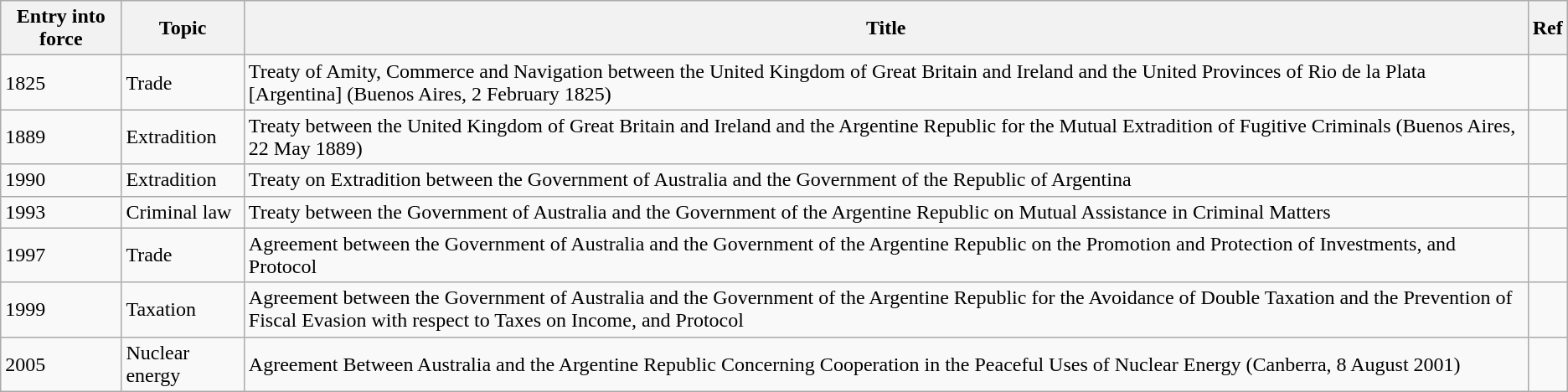<table class="wikitable sortable">
<tr>
<th>Entry into force</th>
<th>Topic</th>
<th>Title</th>
<th>Ref</th>
</tr>
<tr>
<td>1825</td>
<td>Trade</td>
<td>Treaty of Amity, Commerce and Navigation between the United Kingdom of Great Britain and Ireland and the United Provinces of Rio de la Plata [Argentina] (Buenos Aires, 2 February 1825)</td>
<td></td>
</tr>
<tr>
<td>1889</td>
<td>Extradition</td>
<td>Treaty between the United Kingdom of Great Britain and Ireland and the Argentine Republic for the Mutual Extradition of Fugitive Criminals (Buenos Aires, 22 May 1889)</td>
<td></td>
</tr>
<tr>
<td>1990</td>
<td>Extradition</td>
<td>Treaty on Extradition between the Government of Australia and the Government of the Republic of Argentina</td>
<td></td>
</tr>
<tr>
<td>1993</td>
<td>Criminal law</td>
<td>Treaty between the Government of Australia and the Government of the Argentine Republic on Mutual Assistance in Criminal Matters</td>
<td></td>
</tr>
<tr>
<td>1997</td>
<td>Trade</td>
<td>Agreement between the Government of Australia and the Government of the Argentine Republic on the Promotion and Protection of Investments, and Protocol</td>
<td></td>
</tr>
<tr>
<td>1999</td>
<td>Taxation</td>
<td>Agreement between the Government of Australia and the Government of the Argentine Republic for the Avoidance of Double Taxation and the Prevention of Fiscal Evasion with respect to Taxes on Income, and Protocol</td>
<td></td>
</tr>
<tr>
<td>2005</td>
<td>Nuclear energy</td>
<td>Agreement Between Australia and the Argentine Republic Concerning Cooperation in the Peaceful Uses of Nuclear Energy (Canberra, 8 August 2001)</td>
<td></td>
</tr>
</table>
